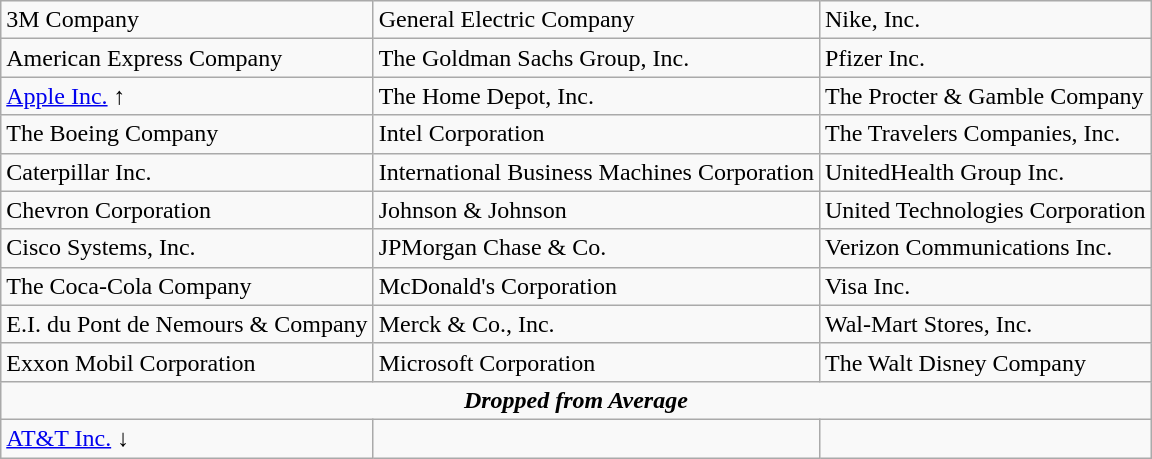<table class="wikitable" border="1">
<tr>
<td>3M Company</td>
<td>General Electric Company</td>
<td>Nike, Inc.</td>
</tr>
<tr>
<td>American Express Company</td>
<td>The Goldman Sachs Group, Inc.</td>
<td>Pfizer Inc.</td>
</tr>
<tr>
<td><a href='#'>Apple Inc.</a> ↑</td>
<td>The Home Depot, Inc.</td>
<td>The Procter & Gamble Company</td>
</tr>
<tr>
<td>The Boeing Company</td>
<td>Intel Corporation</td>
<td>The Travelers Companies, Inc.</td>
</tr>
<tr>
<td>Caterpillar Inc.</td>
<td>International Business Machines Corporation</td>
<td>UnitedHealth Group Inc.</td>
</tr>
<tr>
<td>Chevron Corporation</td>
<td>Johnson & Johnson</td>
<td>United Technologies Corporation</td>
</tr>
<tr>
<td>Cisco Systems, Inc.</td>
<td>JPMorgan Chase & Co.</td>
<td>Verizon Communications Inc.</td>
</tr>
<tr>
<td>The Coca-Cola Company</td>
<td>McDonald's Corporation</td>
<td>Visa Inc.</td>
</tr>
<tr>
<td>E.I. du Pont de Nemours & Company</td>
<td>Merck & Co., Inc.</td>
<td>Wal-Mart Stores, Inc.</td>
</tr>
<tr>
<td>Exxon Mobil Corporation</td>
<td Microsoft>Microsoft Corporation</td>
<td>The Walt Disney Company</td>
</tr>
<tr>
<td colspan="3" align="center"><strong><em>Dropped from Average</em></strong></td>
</tr>
<tr>
<td><a href='#'>AT&T Inc.</a> ↓</td>
<td></td>
<td></td>
</tr>
</table>
